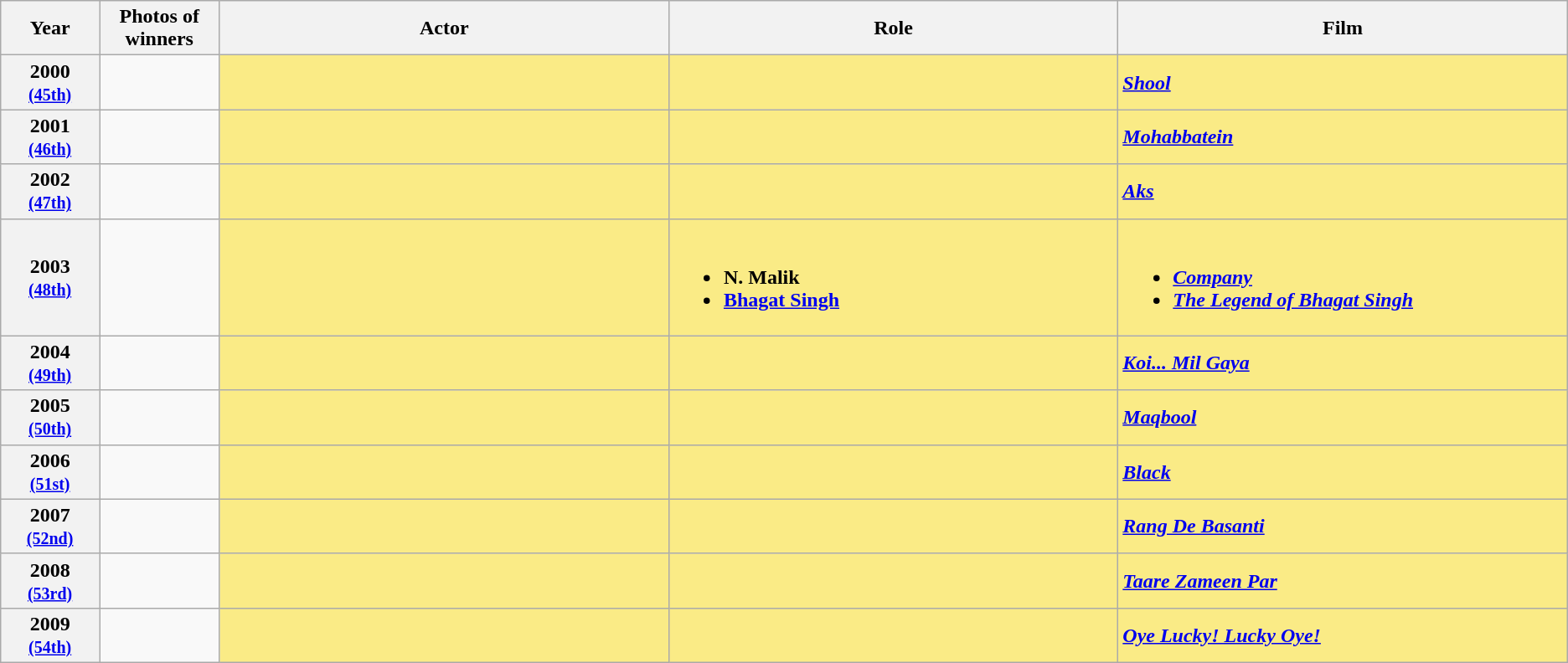<table class="wikitable sortable" style="text-align:left;">
<tr>
<th scope="col" style="width:3%; text-align:center;">Year</th>
<th scope="col" style="width:3%;text-align:center;">Photos of winners</th>
<th scope="col" style="width:15%;text-align:center;">Actor</th>
<th scope="col" style="width:15%;text-align:center;">Role</th>
<th scope="col" style="width:15%;text-align:center;">Film</th>
</tr>
<tr>
<th scope="row" style="text-align:center">2000 <br><small><a href='#'>(45th)</a> </small></th>
<td rowspan=1 style="text-align:center"></td>
<td style="background:#FAEB86;"><strong></strong> </td>
<td style="background:#FAEB86;"><strong></strong></td>
<td style="background:#FAEB86;"><strong><em><a href='#'>Shool</a></em></strong></td>
</tr>
<tr>
<th scope="row" style="text-align:center">2001 <br><small><a href='#'>(46th)</a> </small></th>
<td rowspan=1 style="text-align:center"></td>
<td style="background:#FAEB86;"><strong></strong> </td>
<td style="background:#FAEB86;"><strong></strong></td>
<td style="background:#FAEB86;"><strong><em><a href='#'>Mohabbatein</a></em></strong></td>
</tr>
<tr>
<th scope="row" style="text-align:center">2002 <br><small><a href='#'>(47th)</a> </small></th>
<td rowspan=1 style="text-align:center"></td>
<td style="background:#FAEB86;"><strong></strong> </td>
<td style="background:#FAEB86;"><strong></strong></td>
<td style="background:#FAEB86;"><strong><em><a href='#'>Aks</a></em></strong></td>
</tr>
<tr>
<th scope="row" style="text-align:center">2003 <br><small><a href='#'>(48th)</a> </small></th>
<td rowspan=1 style="text-align:center"></td>
<td style="background:#FAEB86;"><strong></strong> </td>
<td style="background:#FAEB86;"><br><ul><li><strong>N. Malik</strong></li><li><strong> <a href='#'>Bhagat Singh</a></strong></li></ul></td>
<td style="background:#FAEB86;"><br><ul><li><strong><em><a href='#'>Company</a></em></strong></li><li><strong><em><a href='#'>The Legend of Bhagat Singh</a> </em></strong></li></ul></td>
</tr>
<tr>
<th scope="row" style="text-align:center">2004 <br><small><a href='#'>(49th)</a> </small></th>
<td rowspan=1 style="text-align:center"></td>
<td style="background:#FAEB86;"><strong></strong> </td>
<td style="background:#FAEB86;"><strong></strong></td>
<td style="background:#FAEB86;"><strong><em><a href='#'>Koi... Mil Gaya</a></em></strong></td>
</tr>
<tr>
<th scope="row" style="text-align:center">2005 <br><small><a href='#'>(50th)</a> </small></th>
<td rowspan=1 style="text-align:center"></td>
<td style="background:#FAEB86;"><strong></strong> </td>
<td style="background:#FAEB86;"><strong></strong></td>
<td style="background:#FAEB86;"><strong><em><a href='#'>Maqbool</a></em></strong></td>
</tr>
<tr>
<th scope="row" style="text-align:center">2006 <br><small><a href='#'>(51st)</a> </small></th>
<td rowspan=1 style="text-align:center"></td>
<td style="background:#FAEB86;"><strong></strong> </td>
<td style="background:#FAEB86;"><strong></strong></td>
<td style="background:#FAEB86;"><strong><em><a href='#'>Black</a></em></strong></td>
</tr>
<tr>
<th scope="row" style="text-align:center">2007 <br><small><a href='#'>(52nd)</a> </small></th>
<td rowspan=1 style="text-align:center"></td>
<td style="background:#FAEB86;"><strong></strong> </td>
<td style="background:#FAEB86;"><strong></strong></td>
<td style="background:#FAEB86;"><strong><em><a href='#'>Rang De Basanti</a></em></strong></td>
</tr>
<tr>
<th scope="row" style="text-align:center">2008 <br><small><a href='#'>(53rd)</a> </small></th>
<td rowspan=1 style="text-align:center"></td>
<td style="background:#FAEB86;"><strong></strong> </td>
<td style="background:#FAEB86;"><strong></strong></td>
<td style="background:#FAEB86;"><strong><em><a href='#'>Taare Zameen Par</a></em></strong></td>
</tr>
<tr>
<th scope="row" style="text-align:center">2009 <br><small><a href='#'>(54th)</a> </small></th>
<td rowspan=1 style="text-align:center"></td>
<td style="background:#FAEB86;"><strong></strong> </td>
<td style="background:#FAEB86;"><strong></strong></td>
<td style="background:#FAEB86;"><strong><em><a href='#'>Oye Lucky! Lucky Oye!</a></em></strong></td>
</tr>
</table>
